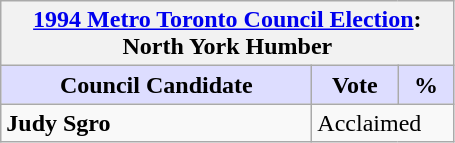<table class="wikitable sortable">
<tr>
<th colspan="3"><a href='#'>1994 Metro Toronto Council Election</a>: North York Humber</th>
</tr>
<tr>
<th style="background:#ddf; width:200px;">Council Candidate</th>
<th style="background:#ddf; width:50px;">Vote</th>
<th style="background:#ddf; width:30px;">%</th>
</tr>
<tr>
<td><strong>Judy Sgro</strong></td>
<td colspan="3">Acclaimed</td>
</tr>
</table>
